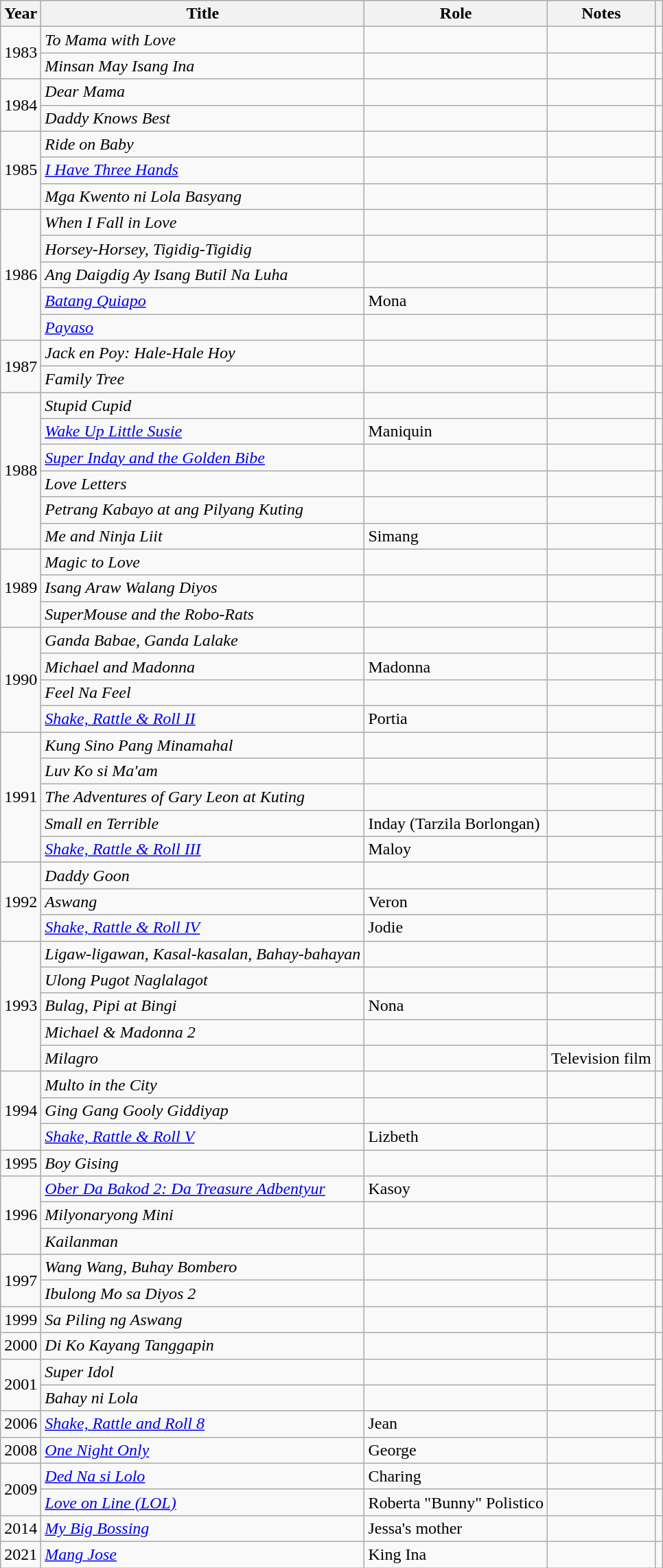<table class="wikitable">
<tr>
<th>Year</th>
<th>Title</th>
<th>Role</th>
<th>Notes</th>
<th></th>
</tr>
<tr>
<td rowspan="2">1983</td>
<td><em>To Mama with Love</em></td>
<td></td>
<td></td>
<td></td>
</tr>
<tr>
<td><em>Minsan May Isang Ina</em></td>
<td></td>
<td></td>
<td></td>
</tr>
<tr>
<td rowspan="2">1984</td>
<td><em>Dear Mama</em></td>
<td></td>
<td></td>
<td></td>
</tr>
<tr>
<td><em>Daddy Knows Best</em></td>
<td></td>
<td></td>
<td></td>
</tr>
<tr>
<td rowspan="3">1985</td>
<td><em>Ride on Baby</em></td>
<td></td>
<td></td>
<td></td>
</tr>
<tr>
<td><em><a href='#'>I Have Three Hands</a></em></td>
<td></td>
<td></td>
<td></td>
</tr>
<tr>
<td><em>Mga Kwento ni Lola Basyang</em></td>
<td></td>
<td></td>
<td></td>
</tr>
<tr>
<td rowspan="5">1986</td>
<td><em>When I Fall in Love</em></td>
<td></td>
<td></td>
<td></td>
</tr>
<tr>
<td><em>Horsey-Horsey, Tigidig-Tigidig</em></td>
<td></td>
<td></td>
<td></td>
</tr>
<tr>
<td><em>Ang Daigdig Ay Isang Butil Na Luha</em></td>
<td></td>
<td></td>
<td></td>
</tr>
<tr>
<td><em><a href='#'>Batang Quiapo</a></em></td>
<td>Mona</td>
<td></td>
<td></td>
</tr>
<tr>
<td><em><a href='#'>Payaso</a></em></td>
<td></td>
<td></td>
<td></td>
</tr>
<tr>
<td rowspan="2">1987</td>
<td><em>Jack en Poy: Hale-Hale Hoy</em></td>
<td></td>
<td></td>
<td></td>
</tr>
<tr>
<td><em>Family Tree</em></td>
<td></td>
<td></td>
<td></td>
</tr>
<tr>
<td rowspan="6">1988</td>
<td><em>Stupid Cupid</em></td>
<td></td>
<td></td>
<td></td>
</tr>
<tr>
<td><em><a href='#'>Wake Up Little Susie</a></em></td>
<td>Maniquin</td>
<td></td>
<td></td>
</tr>
<tr>
<td><em><a href='#'>Super Inday and the Golden Bibe</a></em></td>
<td></td>
<td></td>
<td></td>
</tr>
<tr>
<td><em>Love Letters</em></td>
<td></td>
<td></td>
<td></td>
</tr>
<tr>
<td><em>Petrang Kabayo at ang Pilyang Kuting</em></td>
<td></td>
<td></td>
<td></td>
</tr>
<tr>
<td><em>Me and Ninja Liit</em></td>
<td>Simang</td>
<td></td>
<td></td>
</tr>
<tr>
<td rowspan="3">1989</td>
<td><em>Magic to Love</em></td>
<td></td>
<td></td>
<td></td>
</tr>
<tr>
<td><em>Isang Araw Walang Diyos</em></td>
<td></td>
<td></td>
<td></td>
</tr>
<tr>
<td><em>SuperMouse and the Robo-Rats</em></td>
<td></td>
<td></td>
<td></td>
</tr>
<tr>
<td rowspan="4">1990</td>
<td><em>Ganda Babae, Ganda Lalake</em></td>
<td></td>
<td></td>
<td></td>
</tr>
<tr>
<td><em>Michael and Madonna</em></td>
<td>Madonna</td>
<td></td>
<td></td>
</tr>
<tr>
<td><em>Feel Na Feel</em></td>
<td></td>
<td></td>
<td></td>
</tr>
<tr>
<td><em><a href='#'>Shake, Rattle & Roll II</a></em></td>
<td>Portia</td>
<td></td>
<td></td>
</tr>
<tr>
<td rowspan="5">1991</td>
<td><em>Kung Sino Pang Minamahal</em></td>
<td></td>
<td></td>
<td></td>
</tr>
<tr>
<td><em>Luv Ko si Ma'am</em></td>
<td></td>
<td></td>
<td></td>
</tr>
<tr>
<td><em>The Adventures of Gary Leon at Kuting</em></td>
<td></td>
<td></td>
<td></td>
</tr>
<tr>
<td><em>Small en Terrible</em></td>
<td>Inday (Tarzila Borlongan)</td>
<td></td>
<td></td>
</tr>
<tr>
<td><em><a href='#'>Shake, Rattle & Roll III</a></em></td>
<td>Maloy</td>
<td></td>
<td></td>
</tr>
<tr>
<td rowspan="3">1992</td>
<td><em>Daddy Goon</em></td>
<td></td>
<td></td>
<td></td>
</tr>
<tr>
<td><em>Aswang</em></td>
<td>Veron</td>
<td></td>
<td></td>
</tr>
<tr>
<td><em><a href='#'>Shake, Rattle & Roll IV</a></em></td>
<td>Jodie</td>
<td></td>
<td></td>
</tr>
<tr>
<td rowspan="5">1993</td>
<td><em>Ligaw-ligawan, Kasal-kasalan, Bahay-bahayan</em></td>
<td></td>
<td></td>
<td></td>
</tr>
<tr>
<td><em>Ulong Pugot Naglalagot</em></td>
<td></td>
<td></td>
<td></td>
</tr>
<tr>
<td><em>Bulag, Pipi at Bingi</em></td>
<td>Nona</td>
<td></td>
<td></td>
</tr>
<tr>
<td><em>Michael & Madonna 2</em></td>
<td></td>
<td></td>
<td></td>
</tr>
<tr>
<td><em>Milagro</em></td>
<td></td>
<td>Television film</td>
<td> </td>
</tr>
<tr>
<td rowspan="3">1994</td>
<td><em>Multo in the City</em></td>
<td></td>
<td></td>
<td></td>
</tr>
<tr>
<td><em>Ging Gang Gooly Giddiyap</em></td>
<td></td>
<td></td>
<td></td>
</tr>
<tr>
<td><em><a href='#'>Shake, Rattle & Roll V</a></em></td>
<td>Lizbeth</td>
<td></td>
<td></td>
</tr>
<tr>
<td>1995</td>
<td><em>Boy Gising</em></td>
<td></td>
<td></td>
<td></td>
</tr>
<tr>
<td rowspan="3">1996</td>
<td><em><a href='#'>Ober Da Bakod 2: Da Treasure Adbentyur</a></em></td>
<td>Kasoy</td>
<td></td>
<td></td>
</tr>
<tr>
<td><em>Milyonaryong Mini</em></td>
<td></td>
<td></td>
<td></td>
</tr>
<tr>
<td><em>Kailanman</em></td>
<td></td>
<td></td>
<td></td>
</tr>
<tr>
<td rowspan="2">1997</td>
<td><em>Wang Wang, Buhay Bombero</em></td>
<td></td>
<td></td>
<td></td>
</tr>
<tr>
<td><em>Ibulong Mo sa Diyos 2</em></td>
<td></td>
<td></td>
<td></td>
</tr>
<tr>
<td>1999</td>
<td><em>Sa Piling ng Aswang</em></td>
<td></td>
<td></td>
<td></td>
</tr>
<tr>
<td>2000</td>
<td><em>Di Ko Kayang Tanggapin</em></td>
<td></td>
<td></td>
<td></td>
</tr>
<tr>
<td rowspan="2">2001</td>
<td><em>Super Idol</em></td>
<td></td>
<td></td>
<td rowspan="2"></td>
</tr>
<tr>
<td><em>Bahay ni Lola</em></td>
<td></td>
<td></td>
</tr>
<tr>
<td>2006</td>
<td><em><a href='#'>Shake, Rattle and Roll 8</a></em></td>
<td>Jean</td>
<td></td>
<td></td>
</tr>
<tr>
<td>2008</td>
<td><em><a href='#'>One Night Only</a></em></td>
<td>George</td>
<td></td>
<td></td>
</tr>
<tr>
<td rowspan="2">2009</td>
<td><em><a href='#'>Ded Na si Lolo</a></em></td>
<td>Charing</td>
<td></td>
<td></td>
</tr>
<tr>
<td><em><a href='#'>Love on Line (LOL)</a></em></td>
<td>Roberta "Bunny" Polistico</td>
<td></td>
<td></td>
</tr>
<tr>
<td>2014</td>
<td><em><a href='#'>My Big Bossing</a></em></td>
<td>Jessa's mother</td>
<td></td>
<td></td>
</tr>
<tr>
<td>2021</td>
<td><em><a href='#'>Mang Jose</a></em></td>
<td>King Ina</td>
<td></td>
<td></td>
</tr>
</table>
